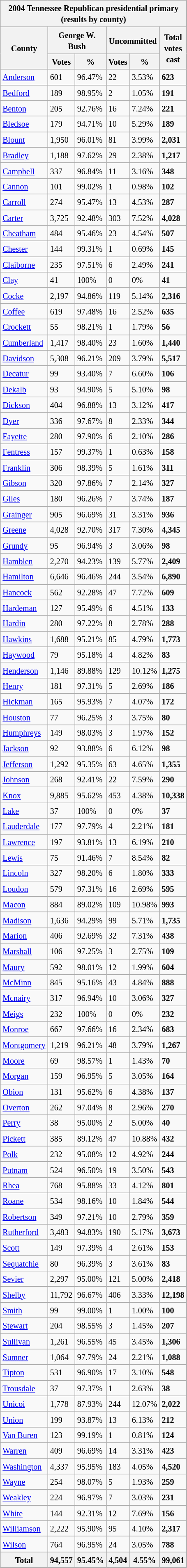<table class="wikitable sortable mw-collapsible mw-collapsed">
<tr>
<th colspan="6"><small>2004 Tennessee Republican presidential primary<br>(results by county)</small></th>
</tr>
<tr>
<th rowspan="2"><small>County</small></th>
<th colspan="2"><small>George W.<br>Bush</small></th>
<th colspan="2"><small>Uncommitted</small></th>
<th rowspan="2"><small>Total<br>votes<br>cast</small></th>
</tr>
<tr>
<th><small>Votes</small></th>
<th><small>%</small></th>
<th><small>Votes</small></th>
<th><small>%</small></th>
</tr>
<tr>
<td><small><a href='#'>Anderson</a></small></td>
<td><small>601</small></td>
<td><small>96.47%</small></td>
<td><small>22</small></td>
<td><small>3.53%</small></td>
<td><small><strong>623</strong></small></td>
</tr>
<tr>
<td><small><a href='#'>Bedford</a></small></td>
<td><small>189</small></td>
<td><small>98.95%</small></td>
<td><small>2</small></td>
<td><small>1.05%</small></td>
<td><small><strong>191</strong></small></td>
</tr>
<tr>
<td><small><a href='#'>Benton</a></small></td>
<td><small>205</small></td>
<td><small>92.76%</small></td>
<td><small>16</small></td>
<td><small>7.24%</small></td>
<td><small><strong>221</strong></small></td>
</tr>
<tr>
<td><small><a href='#'>Bledsoe</a></small></td>
<td><small>179</small></td>
<td><small>94.71%</small></td>
<td><small>10</small></td>
<td><small>5.29%</small></td>
<td><small><strong>189</strong></small></td>
</tr>
<tr>
<td><small><a href='#'>Blount</a></small></td>
<td><small>1,950</small></td>
<td><small>96.01%</small></td>
<td><small>81</small></td>
<td><small>3.99%</small></td>
<td><small><strong>2,031</strong></small></td>
</tr>
<tr>
<td><small><a href='#'>Bradley</a></small></td>
<td><small>1,188</small></td>
<td><small>97.62%</small></td>
<td><small>29</small></td>
<td><small>2.38%</small></td>
<td><small><strong>1,217</strong></small></td>
</tr>
<tr>
<td><small><a href='#'>Campbell</a></small></td>
<td><small>337</small></td>
<td><small>96.84%</small></td>
<td><small>11</small></td>
<td><small>3.16%</small></td>
<td><small><strong>348</strong></small></td>
</tr>
<tr>
<td><small><a href='#'>Cannon</a></small></td>
<td><small>101</small></td>
<td><small>99.02%</small></td>
<td><small>1</small></td>
<td><small>0.98%</small></td>
<td><small><strong>102</strong></small></td>
</tr>
<tr>
<td><small><a href='#'>Carroll</a></small></td>
<td><small>274</small></td>
<td><small>95.47%</small></td>
<td><small>13</small></td>
<td><small>4.53%</small></td>
<td><small><strong>287</strong></small></td>
</tr>
<tr>
<td><small><a href='#'>Carter</a></small></td>
<td><small>3,725</small></td>
<td><small>92.48%</small></td>
<td><small>303</small></td>
<td><small>7.52%</small></td>
<td><small><strong>4,028</strong></small></td>
</tr>
<tr>
<td><small><a href='#'>Cheatham</a></small></td>
<td><small>484</small></td>
<td><small>95.46%</small></td>
<td><small>23</small></td>
<td><small>4.54%</small></td>
<td><small><strong>507</strong></small></td>
</tr>
<tr>
<td><small><a href='#'>Chester</a></small></td>
<td><small>144</small></td>
<td><small>99.31%</small></td>
<td><small>1</small></td>
<td><small>0.69%</small></td>
<td><small><strong>145</strong></small></td>
</tr>
<tr>
<td><small><a href='#'>Claiborne</a></small></td>
<td><small>235</small></td>
<td><small>97.51%</small></td>
<td><small>6</small></td>
<td><small>2.49%</small></td>
<td><small><strong>241</strong></small></td>
</tr>
<tr>
<td><small><a href='#'>Clay</a></small></td>
<td><small>41</small></td>
<td><small>100%</small></td>
<td><small>0</small></td>
<td><small>0%</small></td>
<td><small><strong>41</strong></small></td>
</tr>
<tr>
<td><small><a href='#'>Cocke</a></small></td>
<td><small>2,197</small></td>
<td><small>94.86%</small></td>
<td><small>119</small></td>
<td><small>5.14%</small></td>
<td><small><strong>2,316</strong></small></td>
</tr>
<tr>
<td><small><a href='#'>Coffee</a></small></td>
<td><small>619</small></td>
<td><small>97.48%</small></td>
<td><small>16</small></td>
<td><small>2.52%</small></td>
<td><small><strong>635</strong></small></td>
</tr>
<tr>
<td><small><a href='#'>Crockett</a></small></td>
<td><small>55</small></td>
<td><small>98.21%</small></td>
<td><small>1</small></td>
<td><small>1.79%</small></td>
<td><small><strong>56</strong></small></td>
</tr>
<tr>
<td><small><a href='#'>Cumberland</a></small></td>
<td><small>1,417</small></td>
<td><small>98.40%</small></td>
<td><small>23</small></td>
<td><small>1.60%</small></td>
<td><small><strong>1,440</strong></small></td>
</tr>
<tr>
<td><small><a href='#'>Davidson</a></small></td>
<td><small>5,308</small></td>
<td><small>96.21%</small></td>
<td><small>209</small></td>
<td><small>3.79%</small></td>
<td><small><strong>5,517</strong></small></td>
</tr>
<tr>
<td><small><a href='#'>Decatur</a></small></td>
<td><small>99</small></td>
<td><small>93.40%</small></td>
<td><small>7</small></td>
<td><small>6.60%</small></td>
<td><small><strong>106</strong></small></td>
</tr>
<tr>
<td><small><a href='#'>Dekalb</a></small></td>
<td><small>93</small></td>
<td><small>94.90%</small></td>
<td><small>5</small></td>
<td><small>5.10%</small></td>
<td><small><strong>98</strong></small></td>
</tr>
<tr>
<td><small><a href='#'>Dickson</a></small></td>
<td><small>404</small></td>
<td><small>96.88%</small></td>
<td><small>13</small></td>
<td><small>3.12%</small></td>
<td><small><strong>417</strong></small></td>
</tr>
<tr>
<td><small><a href='#'>Dyer</a></small></td>
<td><small>336</small></td>
<td><small>97.67%</small></td>
<td><small>8</small></td>
<td><small>2.33%</small></td>
<td><small><strong>344</strong></small></td>
</tr>
<tr>
<td><small><a href='#'>Fayette</a></small></td>
<td><small>280</small></td>
<td><small>97.90%</small></td>
<td><small>6</small></td>
<td><small>2.10%</small></td>
<td><small><strong>286</strong></small></td>
</tr>
<tr>
<td><small><a href='#'>Fentress</a></small></td>
<td><small>157</small></td>
<td><small>99.37%</small></td>
<td><small>1</small></td>
<td><small>0.63%</small></td>
<td><small><strong>158</strong></small></td>
</tr>
<tr>
<td><small><a href='#'>Franklin</a></small></td>
<td><small>306</small></td>
<td><small>98.39%</small></td>
<td><small>5</small></td>
<td><small>1.61%</small></td>
<td><small><strong>311</strong></small></td>
</tr>
<tr>
<td><small><a href='#'>Gibson</a></small></td>
<td><small>320</small></td>
<td><small>97.86%</small></td>
<td><small>7</small></td>
<td><small>2.14%</small></td>
<td><small><strong>327</strong></small></td>
</tr>
<tr>
<td><small><a href='#'>Giles</a></small></td>
<td><small>180</small></td>
<td><small>96.26%</small></td>
<td><small>7</small></td>
<td><small>3.74%</small></td>
<td><small><strong>187</strong></small></td>
</tr>
<tr>
<td><small><a href='#'>Grainger</a></small></td>
<td><small>905</small></td>
<td><small>96.69%</small></td>
<td><small>31</small></td>
<td><small>3.31%</small></td>
<td><small><strong>936</strong></small></td>
</tr>
<tr>
<td><small><a href='#'>Greene</a></small></td>
<td><small>4,028</small></td>
<td><small>92.70%</small></td>
<td><small>317</small></td>
<td><small>7.30%</small></td>
<td><small><strong>4,345</strong></small></td>
</tr>
<tr>
<td><small><a href='#'>Grundy</a></small></td>
<td><small>95</small></td>
<td><small>96.94%</small></td>
<td><small>3</small></td>
<td><small>3.06%</small></td>
<td><small><strong>98</strong></small></td>
</tr>
<tr>
<td><small><a href='#'>Hamblen</a></small></td>
<td><small>2,270</small></td>
<td><small>94.23%</small></td>
<td><small>139</small></td>
<td><small>5.77%</small></td>
<td><small><strong>2,409</strong></small></td>
</tr>
<tr>
<td><small><a href='#'>Hamilton</a></small></td>
<td><small>6,646</small></td>
<td><small>96.46%</small></td>
<td><small>244</small></td>
<td><small>3.54%</small></td>
<td><small><strong>6,890</strong></small></td>
</tr>
<tr>
<td><small><a href='#'>Hancock</a></small></td>
<td><small>562</small></td>
<td><small>92.28%</small></td>
<td><small>47</small></td>
<td><small>7.72%</small></td>
<td><small><strong>609</strong></small></td>
</tr>
<tr>
<td><small><a href='#'>Hardeman</a></small></td>
<td><small>127</small></td>
<td><small>95.49%</small></td>
<td><small>6</small></td>
<td><small>4.51%</small></td>
<td><small><strong>133</strong></small></td>
</tr>
<tr>
<td><small><a href='#'>Hardin</a></small></td>
<td><small>280</small></td>
<td><small>97.22%</small></td>
<td><small>8</small></td>
<td><small>2.78%</small></td>
<td><small><strong>288</strong></small></td>
</tr>
<tr>
<td><small><a href='#'>Hawkins</a></small></td>
<td><small>1,688</small></td>
<td><small>95.21%</small></td>
<td><small>85</small></td>
<td><small>4.79%</small></td>
<td><small><strong>1,773</strong></small></td>
</tr>
<tr>
<td><small><a href='#'>Haywood</a></small></td>
<td><small>79</small></td>
<td><small>95.18%</small></td>
<td><small>4</small></td>
<td><small>4.82%</small></td>
<td><small><strong>83</strong></small></td>
</tr>
<tr>
<td><small><a href='#'>Henderson</a></small></td>
<td><small>1,146</small></td>
<td><small>89.88%</small></td>
<td><small>129</small></td>
<td><small>10.12%</small></td>
<td><small><strong>1,275</strong></small></td>
</tr>
<tr>
<td><small><a href='#'>Henry</a></small></td>
<td><small>181</small></td>
<td><small>97.31%</small></td>
<td><small>5</small></td>
<td><small>2.69%</small></td>
<td><small><strong>186</strong></small></td>
</tr>
<tr>
<td><small><a href='#'>Hickman</a></small></td>
<td><small>165</small></td>
<td><small>95.93%</small></td>
<td><small>7</small></td>
<td><small>4.07%</small></td>
<td><small><strong>172</strong></small></td>
</tr>
<tr>
<td><small><a href='#'>Houston</a></small></td>
<td><small>77</small></td>
<td><small>96.25%</small></td>
<td><small>3</small></td>
<td><small>3.75%</small></td>
<td><small><strong>80</strong></small></td>
</tr>
<tr>
<td><small><a href='#'>Humphreys</a></small></td>
<td><small>149</small></td>
<td><small>98.03%</small></td>
<td><small>3</small></td>
<td><small>1.97%</small></td>
<td><small><strong>152</strong></small></td>
</tr>
<tr>
<td><small><a href='#'>Jackson</a></small></td>
<td><small>92</small></td>
<td><small>93.88%</small></td>
<td><small>6</small></td>
<td><small>6.12%</small></td>
<td><small><strong>98</strong></small></td>
</tr>
<tr>
<td><small><a href='#'>Jefferson</a></small></td>
<td><small>1,292</small></td>
<td><small>95.35%</small></td>
<td><small>63</small></td>
<td><small>4.65%</small></td>
<td><small><strong>1,355</strong></small></td>
</tr>
<tr>
<td><small><a href='#'>Johnson</a></small></td>
<td><small>268</small></td>
<td><small>92.41%</small></td>
<td><small>22</small></td>
<td><small>7.59%</small></td>
<td><small><strong>290</strong></small></td>
</tr>
<tr>
<td><small><a href='#'>Knox</a></small></td>
<td><small>9,885</small></td>
<td><small>95.62%</small></td>
<td><small>453</small></td>
<td><small>4.38%</small></td>
<td><small><strong>10,338</strong></small></td>
</tr>
<tr>
<td><small><a href='#'>Lake</a></small></td>
<td><small>37</small></td>
<td><small>100%</small></td>
<td><small>0</small></td>
<td><small>0%</small></td>
<td><small><strong>37</strong></small></td>
</tr>
<tr>
<td><small><a href='#'>Lauderdale</a></small></td>
<td><small>177</small></td>
<td><small>97.79%</small></td>
<td><small>4</small></td>
<td><small>2.21%</small></td>
<td><small><strong>181</strong></small></td>
</tr>
<tr>
<td><small><a href='#'>Lawrence</a></small></td>
<td><small>197</small></td>
<td><small>93.81%</small></td>
<td><small>13</small></td>
<td><small>6.19%</small></td>
<td><small><strong>210</strong></small></td>
</tr>
<tr>
<td><small><a href='#'>Lewis</a></small></td>
<td><small>75</small></td>
<td><small>91.46%</small></td>
<td><small>7</small></td>
<td><small>8.54%</small></td>
<td><small><strong>82</strong></small></td>
</tr>
<tr>
<td><small><a href='#'>Lincoln</a></small></td>
<td><small>327</small></td>
<td><small>98.20%</small></td>
<td><small>6</small></td>
<td><small>1.80%</small></td>
<td><small><strong>333</strong></small></td>
</tr>
<tr>
<td><small><a href='#'>Loudon</a></small></td>
<td><small>579</small></td>
<td><small>97.31%</small></td>
<td><small>16</small></td>
<td><small>2.69%</small></td>
<td><small><strong>595</strong></small></td>
</tr>
<tr>
<td><small><a href='#'>Macon</a></small></td>
<td><small>884</small></td>
<td><small>89.02%</small></td>
<td><small>109</small></td>
<td><small>10.98%</small></td>
<td><small><strong>993</strong></small></td>
</tr>
<tr>
<td><small><a href='#'>Madison</a></small></td>
<td><small>1,636</small></td>
<td><small>94.29%</small></td>
<td><small>99</small></td>
<td><small>5.71%</small></td>
<td><small><strong>1,735</strong></small></td>
</tr>
<tr>
<td><small><a href='#'>Marion</a></small></td>
<td><small>406</small></td>
<td><small>92.69%</small></td>
<td><small>32</small></td>
<td><small>7.31%</small></td>
<td><small><strong>438</strong></small></td>
</tr>
<tr>
<td><small><a href='#'>Marshall</a></small></td>
<td><small>106</small></td>
<td><small>97.25%</small></td>
<td><small>3</small></td>
<td><small>2.75%</small></td>
<td><small><strong>109</strong></small></td>
</tr>
<tr>
<td><small><a href='#'>Maury</a></small></td>
<td><small>592</small></td>
<td><small>98.01%</small></td>
<td><small>12</small></td>
<td><small>1.99%</small></td>
<td><small><strong>604</strong></small></td>
</tr>
<tr>
<td><small><a href='#'>McMinn</a></small></td>
<td><small>845</small></td>
<td><small>95.16%</small></td>
<td><small>43</small></td>
<td><small>4.84%</small></td>
<td><small><strong>888</strong></small></td>
</tr>
<tr>
<td><small><a href='#'>Mcnairy</a></small></td>
<td><small>317</small></td>
<td><small>96.94%</small></td>
<td><small>10</small></td>
<td><small>3.06%</small></td>
<td><small><strong>327</strong></small></td>
</tr>
<tr>
<td><small><a href='#'>Meigs</a></small></td>
<td><small>232</small></td>
<td><small>100%</small></td>
<td><small>0</small></td>
<td><small>0%</small></td>
<td><small><strong>232</strong></small></td>
</tr>
<tr>
<td><small><a href='#'>Monroe</a></small></td>
<td><small>667</small></td>
<td><small>97.66%</small></td>
<td><small>16</small></td>
<td><small>2.34%</small></td>
<td><small><strong>683</strong></small></td>
</tr>
<tr>
<td><small><a href='#'>Montgomery</a></small></td>
<td><small>1,219</small></td>
<td><small>96.21%</small></td>
<td><small>48</small></td>
<td><small>3.79%</small></td>
<td><small><strong>1,267</strong></small></td>
</tr>
<tr>
<td><small><a href='#'>Moore</a></small></td>
<td><small>69</small></td>
<td><small>98.57%</small></td>
<td><small>1</small></td>
<td><small>1.43%</small></td>
<td><small><strong>70</strong></small></td>
</tr>
<tr>
<td><small><a href='#'>Morgan</a></small></td>
<td><small>159</small></td>
<td><small>96.95%</small></td>
<td><small>5</small></td>
<td><small>3.05%</small></td>
<td><small><strong>164</strong></small></td>
</tr>
<tr>
<td><small><a href='#'>Obion</a></small></td>
<td><small>131</small></td>
<td><small>95.62%</small></td>
<td><small>6</small></td>
<td><small>4.38%</small></td>
<td><small><strong>137</strong></small></td>
</tr>
<tr>
<td><small><a href='#'>Overton</a></small></td>
<td><small>262</small></td>
<td><small>97.04%</small></td>
<td><small>8</small></td>
<td><small>2.96%</small></td>
<td><small><strong>270</strong></small></td>
</tr>
<tr>
<td><small><a href='#'>Perry</a></small></td>
<td><small>38</small></td>
<td><small>95.00%</small></td>
<td><small>2</small></td>
<td><small>5.00%</small></td>
<td><small><strong>40</strong></small></td>
</tr>
<tr>
<td><small><a href='#'>Pickett</a></small></td>
<td><small>385</small></td>
<td><small>89.12%</small></td>
<td><small>47</small></td>
<td><small>10.88%</small></td>
<td><small><strong>432</strong></small></td>
</tr>
<tr>
<td><small><a href='#'>Polk</a></small></td>
<td><small>232</small></td>
<td><small>95.08%</small></td>
<td><small>12</small></td>
<td><small>4.92%</small></td>
<td><small><strong>244</strong></small></td>
</tr>
<tr>
<td><small><a href='#'>Putnam</a></small></td>
<td><small>524</small></td>
<td><small>96.50%</small></td>
<td><small>19</small></td>
<td><small>3.50%</small></td>
<td><small><strong>543</strong></small></td>
</tr>
<tr>
<td><small><a href='#'>Rhea</a></small></td>
<td><small>768</small></td>
<td><small>95.88%</small></td>
<td><small>33</small></td>
<td><small>4.12%</small></td>
<td><small><strong>801</strong></small></td>
</tr>
<tr>
<td><small><a href='#'>Roane</a></small></td>
<td><small>534</small></td>
<td><small>98.16%</small></td>
<td><small>10</small></td>
<td><small>1.84%</small></td>
<td><small><strong>544</strong></small></td>
</tr>
<tr>
<td><small><a href='#'>Robertson</a></small></td>
<td><small>349</small></td>
<td><small>97.21%</small></td>
<td><small>10</small></td>
<td><small>2.79%</small></td>
<td><small><strong>359</strong></small></td>
</tr>
<tr>
<td><small><a href='#'>Rutherford</a></small></td>
<td><small>3,483</small></td>
<td><small>94.83%</small></td>
<td><small>190</small></td>
<td><small>5.17%</small></td>
<td><small><strong>3,673</strong></small></td>
</tr>
<tr>
<td><small><a href='#'>Scott</a></small></td>
<td><small>149</small></td>
<td><small>97.39%</small></td>
<td><small>4</small></td>
<td><small>2.61%</small></td>
<td><small><strong>153</strong></small></td>
</tr>
<tr>
<td><small><a href='#'>Sequatchie</a></small></td>
<td><small>80</small></td>
<td><small>96.39%</small></td>
<td><small>3</small></td>
<td><small>3.61%</small></td>
<td><small><strong>83</strong></small></td>
</tr>
<tr>
<td><small><a href='#'>Sevier</a></small></td>
<td><small>2,297</small></td>
<td><small>95.00%</small></td>
<td><small>121</small></td>
<td><small>5.00%</small></td>
<td><small><strong>2,418</strong></small></td>
</tr>
<tr>
<td><small><a href='#'>Shelby</a></small></td>
<td><small>11,792</small></td>
<td><small>96.67%</small></td>
<td><small>406</small></td>
<td><small>3.33%</small></td>
<td><small><strong>12,198</strong></small></td>
</tr>
<tr>
<td><small><a href='#'>Smith</a></small></td>
<td><small>99</small></td>
<td><small>99.00%</small></td>
<td><small>1</small></td>
<td><small>1.00%</small></td>
<td><small><strong>100</strong></small></td>
</tr>
<tr>
<td><small><a href='#'>Stewart</a></small></td>
<td><small>204</small></td>
<td><small>98.55%</small></td>
<td><small>3</small></td>
<td><small>1.45%</small></td>
<td><small><strong>207</strong></small></td>
</tr>
<tr>
<td><small><a href='#'>Sullivan</a></small></td>
<td><small>1,261</small></td>
<td><small>96.55%</small></td>
<td><small>45</small></td>
<td><small>3.45%</small></td>
<td><small><strong>1,306</strong></small></td>
</tr>
<tr>
<td><small><a href='#'>Sumner</a></small></td>
<td><small>1,064</small></td>
<td><small>97.79%</small></td>
<td><small>24</small></td>
<td><small>2.21%</small></td>
<td><small><strong>1,088</strong></small></td>
</tr>
<tr>
<td><small><a href='#'>Tipton</a></small></td>
<td><small>531</small></td>
<td><small>96.90%</small></td>
<td><small>17</small></td>
<td><small>3.10%</small></td>
<td><small><strong>548</strong></small></td>
</tr>
<tr>
<td><small><a href='#'>Trousdale</a></small></td>
<td><small>37</small></td>
<td><small>97.37%</small></td>
<td><small>1</small></td>
<td><small>2.63%</small></td>
<td><small><strong>38</strong></small></td>
</tr>
<tr>
<td><small><a href='#'>Unicoi</a></small></td>
<td><small>1,778</small></td>
<td><small>87.93%</small></td>
<td><small>244</small></td>
<td><small>12.07%</small></td>
<td><small><strong>2,022</strong></small></td>
</tr>
<tr>
<td><small><a href='#'>Union</a></small></td>
<td><small>199</small></td>
<td><small>93.87%</small></td>
<td><small>13</small></td>
<td><small>6.13%</small></td>
<td><small><strong>212</strong></small></td>
</tr>
<tr>
<td><small><a href='#'>Van Buren</a></small></td>
<td><small>123</small></td>
<td><small>99.19%</small></td>
<td><small>1</small></td>
<td><small>0.81%</small></td>
<td><small><strong>124</strong></small></td>
</tr>
<tr>
<td><small><a href='#'>Warren</a></small></td>
<td><small>409</small></td>
<td><small>96.69%</small></td>
<td><small>14</small></td>
<td><small>3.31%</small></td>
<td><small><strong>423</strong></small></td>
</tr>
<tr>
<td><small><a href='#'>Washington</a></small></td>
<td><small>4,337</small></td>
<td><small>95.95%</small></td>
<td><small>183</small></td>
<td><small>4.05%</small></td>
<td><small><strong>4,520</strong></small></td>
</tr>
<tr>
<td><small><a href='#'>Wayne</a></small></td>
<td><small>254</small></td>
<td><small>98.07%</small></td>
<td><small>5</small></td>
<td><small>1.93%</small></td>
<td><small><strong>259</strong></small></td>
</tr>
<tr>
<td><small><a href='#'>Weakley</a></small></td>
<td><small>224</small></td>
<td><small>96.97%</small></td>
<td><small>7</small></td>
<td><small>3.03%</small></td>
<td><small><strong>231</strong></small></td>
</tr>
<tr>
<td><small><a href='#'>White</a></small></td>
<td><small>144</small></td>
<td><small>92.31%</small></td>
<td><small>12</small></td>
<td><small>7.69%</small></td>
<td><small><strong>156</strong></small></td>
</tr>
<tr>
<td><small><a href='#'>Williamson</a></small></td>
<td><small>2,222</small></td>
<td><small>95.90%</small></td>
<td><small>95</small></td>
<td><small>4.10%</small></td>
<td><small><strong>2,317</strong></small></td>
</tr>
<tr>
<td><small><a href='#'>Wilson</a></small></td>
<td><small>764</small></td>
<td><small>96.95%</small></td>
<td><small>24</small></td>
<td><small>3.05%</small></td>
<td><small><strong>788</strong></small></td>
</tr>
<tr>
<th><strong><small>Total</small></strong></th>
<th><strong><small>94,557</small></strong></th>
<th><strong><small>95.45%</small></strong></th>
<th><strong><small>4,504</small></strong></th>
<th><strong><small>4.55%</small></strong></th>
<th><strong><small>99,061</small></strong></th>
</tr>
</table>
